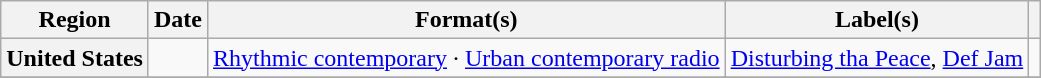<table class="wikitable plainrowheaders" style="text-align:left">
<tr>
<th scope="col">Region</th>
<th scope="col">Date</th>
<th scope="col">Format(s)</th>
<th scope="col">Label(s)</th>
<th scope="col"></th>
</tr>
<tr>
<th scope="row">United States</th>
<td></td>
<td><a href='#'>Rhythmic contemporary</a> · <a href='#'>Urban contemporary radio</a></td>
<td><a href='#'>Disturbing tha Peace</a>, <a href='#'>Def Jam</a></td>
<td></td>
</tr>
<tr>
</tr>
</table>
